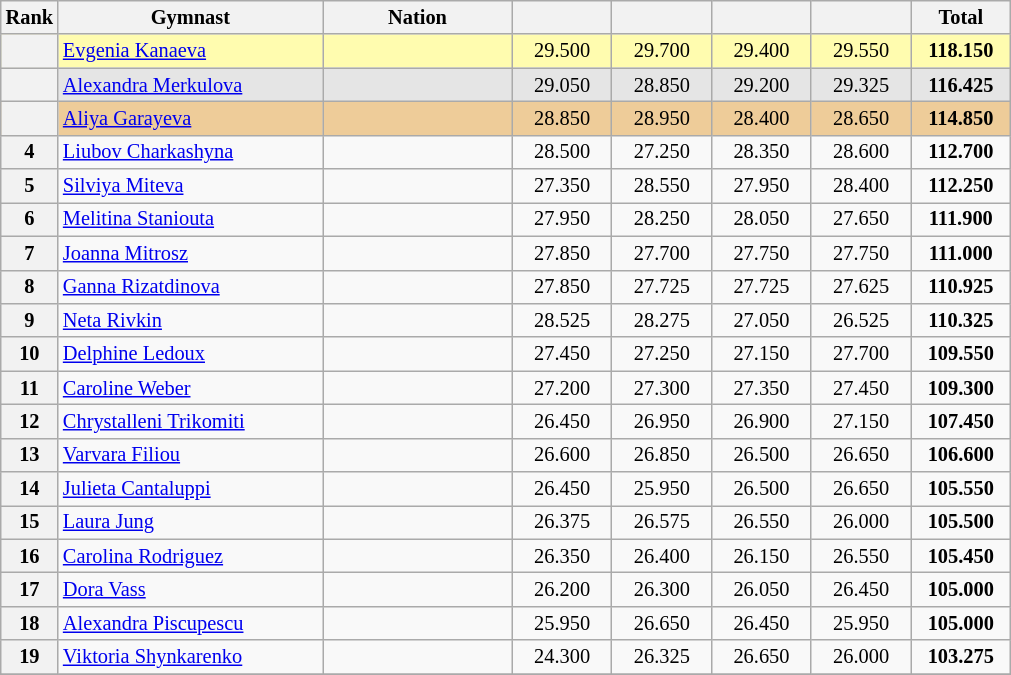<table class="wikitable sortable" style="text-align:center; font-size:85%">
<tr>
<th scope="col" style="width:20px;">Rank</th>
<th ! scope="col" style="width:170px;">Gymnast</th>
<th ! scope="col" style="width:120px;">Nation</th>
<th ! scope="col" style="width:60px;"></th>
<th ! scope="col" style="width:60px;"></th>
<th ! scope="col" style="width:60px;"></th>
<th ! scope="col" style="width:60px;"></th>
<th ! scope="col" style="width:60px;">Total</th>
</tr>
<tr bgcolor=fffcaf>
<th scope=row></th>
<td align=left><a href='#'>Evgenia Kanaeva</a></td>
<td style="text-align:left;"></td>
<td>29.500</td>
<td>29.700</td>
<td>29.400</td>
<td>29.550</td>
<td><strong>118.150 </strong></td>
</tr>
<tr bgcolor=e5e5e5>
<th scope=row></th>
<td align=left><a href='#'>Alexandra Merkulova</a></td>
<td style="text-align:left;"></td>
<td>29.050</td>
<td>28.850</td>
<td>29.200</td>
<td>29.325</td>
<td><strong>116.425</strong></td>
</tr>
<tr bgcolor=eecc99>
<th scope=row></th>
<td align=left><a href='#'>Aliya Garayeva</a></td>
<td style="text-align:left;"></td>
<td>28.850</td>
<td>28.950</td>
<td>28.400</td>
<td>28.650</td>
<td><strong>114.850</strong></td>
</tr>
<tr>
<th scope=row>4</th>
<td align=left><a href='#'>Liubov Charkashyna</a></td>
<td style="text-align:left;"></td>
<td>28.500</td>
<td>27.250</td>
<td>28.350</td>
<td>28.600</td>
<td><strong>112.700</strong></td>
</tr>
<tr>
<th scope=row>5</th>
<td align=left><a href='#'>Silviya Miteva</a></td>
<td style="text-align:left;"></td>
<td>27.350</td>
<td>28.550</td>
<td>27.950</td>
<td>28.400</td>
<td><strong>112.250</strong></td>
</tr>
<tr>
<th scope=row>6</th>
<td align=left><a href='#'>Melitina Staniouta</a></td>
<td style="text-align:left;"></td>
<td>27.950</td>
<td>28.250</td>
<td>28.050</td>
<td>27.650</td>
<td><strong>111.900</strong></td>
</tr>
<tr>
<th scope=row>7</th>
<td align=left><a href='#'>Joanna Mitrosz</a></td>
<td style="text-align:left;"></td>
<td>27.850</td>
<td>27.700</td>
<td>27.750</td>
<td>27.750</td>
<td><strong>111.000</strong></td>
</tr>
<tr>
<th scope=row>8</th>
<td align=left><a href='#'>Ganna Rizatdinova</a></td>
<td style="text-align:left;"></td>
<td>27.850</td>
<td>27.725</td>
<td>27.725</td>
<td>27.625</td>
<td><strong>110.925</strong></td>
</tr>
<tr>
<th scope=row>9</th>
<td align=left><a href='#'>Neta Rivkin</a></td>
<td style="text-align:left;"></td>
<td>28.525</td>
<td>28.275</td>
<td>27.050</td>
<td>26.525</td>
<td><strong>110.325</strong></td>
</tr>
<tr>
<th scope=row>10</th>
<td align=left><a href='#'>Delphine Ledoux</a></td>
<td style="text-align:left;"></td>
<td>27.450</td>
<td>27.250</td>
<td>27.150</td>
<td>27.700</td>
<td><strong>109.550</strong></td>
</tr>
<tr>
<th scope=row>11</th>
<td align=left><a href='#'>Caroline Weber</a></td>
<td style="text-align:left;"></td>
<td>27.200</td>
<td>27.300</td>
<td>27.350</td>
<td>27.450</td>
<td><strong>109.300</strong></td>
</tr>
<tr>
<th scope=row>12</th>
<td align=left><a href='#'>Chrystalleni Trikomiti</a></td>
<td style="text-align:left;"></td>
<td>26.450</td>
<td>26.950</td>
<td>26.900</td>
<td>27.150</td>
<td><strong>107.450</strong></td>
</tr>
<tr>
<th scope=row>13</th>
<td align=left><a href='#'>Varvara Filiou</a></td>
<td style="text-align:left;"></td>
<td>26.600</td>
<td>26.850</td>
<td>26.500</td>
<td>26.650</td>
<td><strong>106.600</strong></td>
</tr>
<tr>
<th scope=row>14</th>
<td align=left><a href='#'>Julieta Cantaluppi</a></td>
<td style="text-align:left;"></td>
<td>26.450</td>
<td>25.950</td>
<td>26.500</td>
<td>26.650</td>
<td><strong>105.550</strong></td>
</tr>
<tr>
<th scope=row>15</th>
<td align=left><a href='#'>Laura Jung</a></td>
<td style="text-align:left;"></td>
<td>26.375</td>
<td>26.575</td>
<td>26.550</td>
<td>26.000</td>
<td><strong>105.500</strong></td>
</tr>
<tr>
<th scope=row>16</th>
<td align=left><a href='#'>Carolina Rodriguez</a></td>
<td style="text-align:left;"></td>
<td>26.350</td>
<td>26.400</td>
<td>26.150</td>
<td>26.550</td>
<td><strong>105.450</strong></td>
</tr>
<tr>
<th scope=row>17</th>
<td align=left><a href='#'>Dora Vass</a></td>
<td style="text-align:left;"></td>
<td>26.200</td>
<td>26.300</td>
<td>26.050</td>
<td>26.450</td>
<td><strong>105.000</strong></td>
</tr>
<tr>
<th scope=row>18</th>
<td align=left><a href='#'>Alexandra Piscupescu</a></td>
<td style="text-align:left;"></td>
<td>25.950</td>
<td>26.650</td>
<td>26.450</td>
<td>25.950</td>
<td><strong>105.000</strong></td>
</tr>
<tr>
<th scope=row>19</th>
<td align=left><a href='#'>Viktoria Shynkarenko</a></td>
<td style="text-align:left;"></td>
<td>24.300</td>
<td>26.325</td>
<td>26.650</td>
<td>26.000</td>
<td><strong>103.275</strong></td>
</tr>
<tr>
</tr>
</table>
